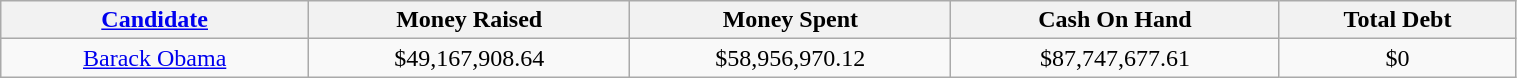<table class="sortable wikitable" style="text-align:center" width=80%>
<tr>
<th><a href='#'>Candidate</a></th>
<th>Money Raised</th>
<th>Money Spent</th>
<th>Cash On Hand</th>
<th>Total Debt</th>
</tr>
<tr>
<td><a href='#'>Barack Obama</a></td>
<td>$49,167,908.64</td>
<td>$58,956,970.12</td>
<td>$87,747,677.61</td>
<td>$0</td>
</tr>
</table>
